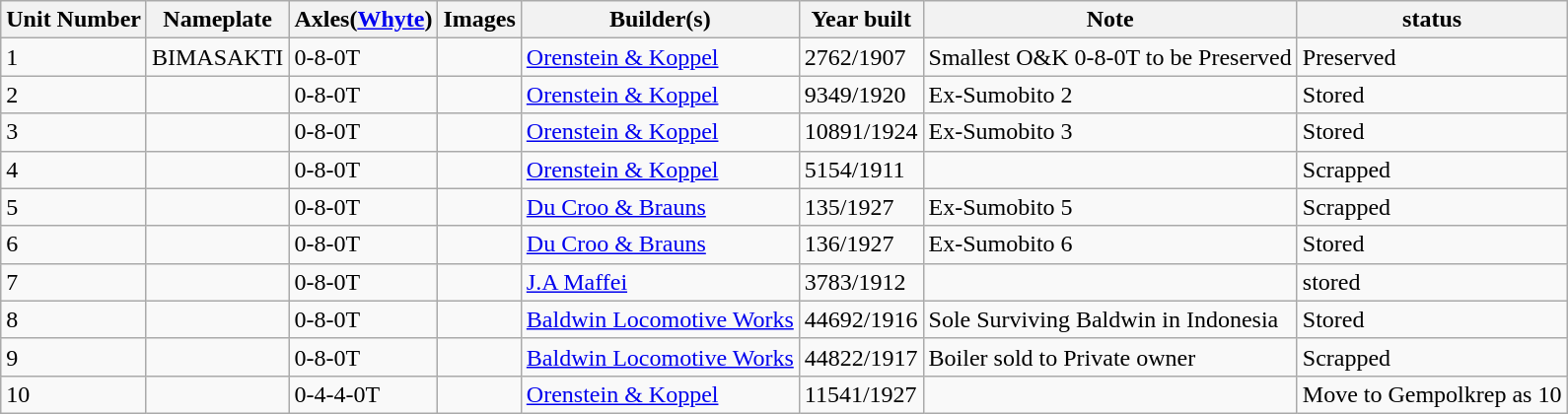<table class="wikitable">
<tr>
<th>Unit Number</th>
<th>Nameplate</th>
<th>Axles(<a href='#'>Whyte</a>)</th>
<th>Images</th>
<th>Builder(s)</th>
<th>Year built</th>
<th>Note</th>
<th>status</th>
</tr>
<tr>
<td>1</td>
<td>BIMASAKTI</td>
<td>0-8-0T</td>
<td><br></td>
<td> <a href='#'>Orenstein & Koppel</a></td>
<td>2762/1907</td>
<td>Smallest O&K 0-8-0T to be Preserved</td>
<td>Preserved</td>
</tr>
<tr>
<td>2</td>
<td></td>
<td>0-8-0T</td>
<td><br></td>
<td> <a href='#'>Orenstein & Koppel</a></td>
<td>9349/1920</td>
<td>Ex-Sumobito 2</td>
<td>Stored</td>
</tr>
<tr>
<td>3</td>
<td></td>
<td>0-8-0T</td>
<td><br></td>
<td> <a href='#'>Orenstein & Koppel</a></td>
<td>10891/1924</td>
<td>Ex-Sumobito 3</td>
<td>Stored</td>
</tr>
<tr>
<td>4</td>
<td></td>
<td>0-8-0T</td>
<td></td>
<td> <a href='#'>Orenstein & Koppel</a></td>
<td>5154/1911</td>
<td></td>
<td>Scrapped</td>
</tr>
<tr>
<td>5</td>
<td></td>
<td>0-8-0T</td>
<td></td>
<td> <a href='#'>Du Croo & Brauns</a></td>
<td>135/1927</td>
<td>Ex-Sumobito 5</td>
<td>Scrapped</td>
</tr>
<tr>
<td>6</td>
<td></td>
<td>0-8-0T</td>
<td></td>
<td> <a href='#'>Du Croo & Brauns</a></td>
<td>136/1927</td>
<td>Ex-Sumobito 6</td>
<td>Stored</td>
</tr>
<tr>
<td>7</td>
<td></td>
<td>0-8-0T</td>
<td><br></td>
<td> <a href='#'>J.A Maffei</a></td>
<td>3783/1912</td>
<td></td>
<td>stored</td>
</tr>
<tr>
<td>8</td>
<td></td>
<td>0-8-0T</td>
<td><br></td>
<td> <a href='#'>Baldwin Locomotive Works</a></td>
<td>44692/1916</td>
<td>Sole Surviving Baldwin in Indonesia</td>
<td>Stored</td>
</tr>
<tr>
<td>9</td>
<td></td>
<td>0-8-0T</td>
<td></td>
<td> <a href='#'>Baldwin Locomotive Works</a></td>
<td>44822/1917</td>
<td>Boiler sold to Private owner</td>
<td>Scrapped</td>
</tr>
<tr>
<td>10</td>
<td></td>
<td>0-4-4-0T</td>
<td></td>
<td> <a href='#'>Orenstein & Koppel</a></td>
<td>11541/1927</td>
<td></td>
<td>Move to Gempolkrep as 10</td>
</tr>
</table>
